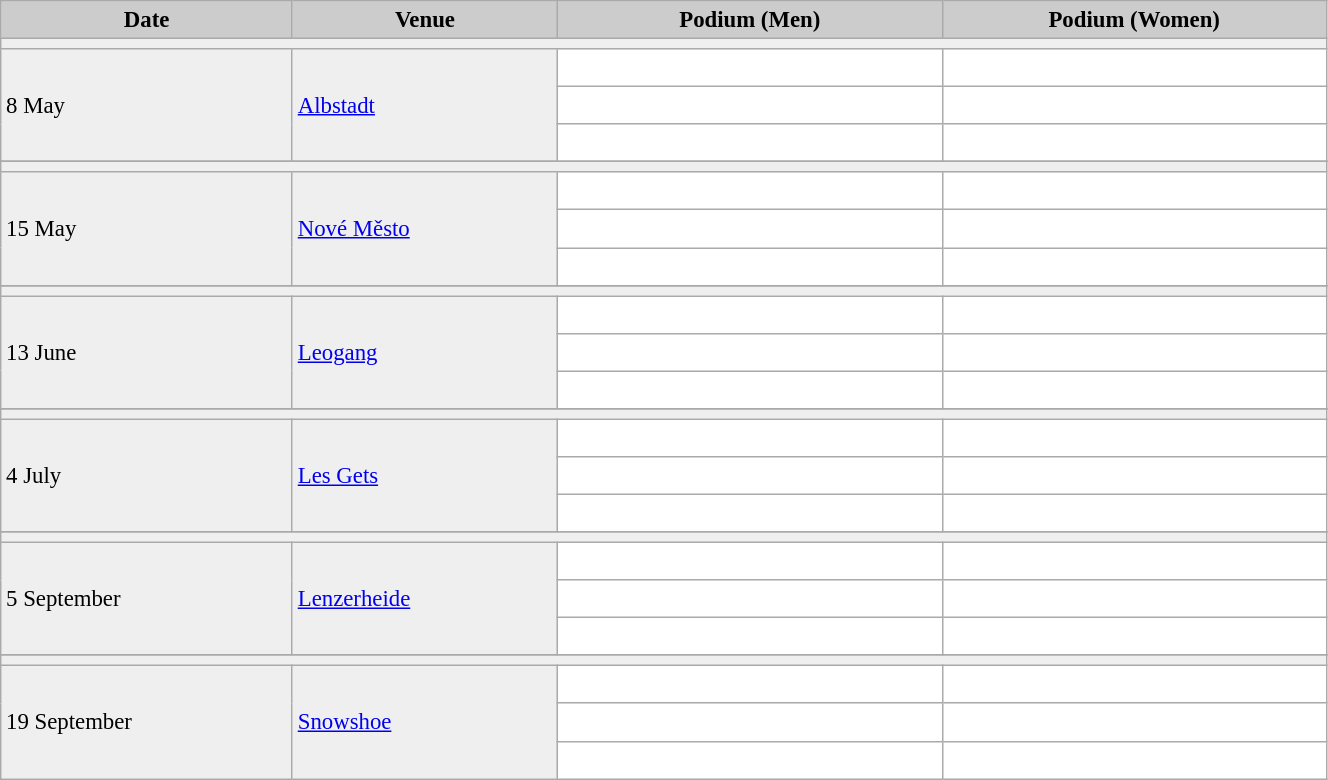<table class="wikitable" width=70% bgcolor="#f7f8ff" cellpadding="3" cellspacing="0" border="1" style="font-size: 95%; border: gray solid 1px; border-collapse: collapse;">
<tr bgcolor="#CCCCCC">
<td align="center"><strong>Date</strong></td>
<td width=20% align="center"><strong>Venue</strong></td>
<td width=29% align="center"><strong>Podium (Men)</strong></td>
<td width=29% align="center"><strong>Podium (Women)</strong></td>
</tr>
<tr bgcolor="#EFEFEF">
<td colspan=4></td>
</tr>
<tr bgcolor="#EFEFEF">
<td rowspan=3>8 May</td>
<td rowspan=3> <a href='#'>Albstadt</a></td>
<td bgcolor="#ffffff">   </td>
<td bgcolor="#ffffff">   </td>
</tr>
<tr>
<td bgcolor="#ffffff">   </td>
<td bgcolor="#ffffff">   </td>
</tr>
<tr>
<td bgcolor="#ffffff">   </td>
<td bgcolor="#ffffff">   </td>
</tr>
<tr>
</tr>
<tr bgcolor="#EFEFEF">
<td colspan=4></td>
</tr>
<tr bgcolor="#EFEFEF">
<td rowspan=3>15 May</td>
<td rowspan=3> <a href='#'>Nové Město</a></td>
<td bgcolor="#ffffff">   </td>
<td bgcolor="#ffffff">   </td>
</tr>
<tr>
<td bgcolor="#ffffff">   </td>
<td bgcolor="#ffffff">   </td>
</tr>
<tr>
<td bgcolor="#ffffff">   </td>
<td bgcolor="#ffffff">   </td>
</tr>
<tr>
</tr>
<tr bgcolor="#EFEFEF">
<td colspan=4></td>
</tr>
<tr bgcolor="#EFEFEF">
<td rowspan=3>13 June</td>
<td rowspan=3> <a href='#'>Leogang</a></td>
<td bgcolor="#ffffff">   </td>
<td bgcolor="#ffffff">   </td>
</tr>
<tr>
<td bgcolor="#ffffff">   </td>
<td bgcolor="#ffffff">   </td>
</tr>
<tr>
<td bgcolor="#ffffff">   </td>
<td bgcolor="#ffffff">   </td>
</tr>
<tr>
</tr>
<tr bgcolor="#EFEFEF">
<td colspan=4></td>
</tr>
<tr bgcolor="#EFEFEF">
<td rowspan=3>4 July</td>
<td rowspan=3> <a href='#'>Les Gets</a></td>
<td bgcolor="#ffffff">   </td>
<td bgcolor="#ffffff">   </td>
</tr>
<tr>
<td bgcolor="#ffffff">   </td>
<td bgcolor="#ffffff">   </td>
</tr>
<tr>
<td bgcolor="#ffffff">   </td>
<td bgcolor="#ffffff">   </td>
</tr>
<tr>
</tr>
<tr bgcolor="#EFEFEF">
<td colspan=4></td>
</tr>
<tr bgcolor="#EFEFEF">
<td rowspan=3>5 September</td>
<td rowspan=3> <a href='#'>Lenzerheide</a></td>
<td bgcolor="#ffffff">   </td>
<td bgcolor="#ffffff">   </td>
</tr>
<tr>
<td bgcolor="#ffffff">   </td>
<td bgcolor="#ffffff">   </td>
</tr>
<tr>
<td bgcolor="#ffffff">   </td>
<td bgcolor="#ffffff">   </td>
</tr>
<tr>
</tr>
<tr bgcolor="#EFEFEF">
<td colspan=4></td>
</tr>
<tr bgcolor="#EFEFEF">
<td rowspan=3>19 September</td>
<td rowspan=3> <a href='#'>Snowshoe</a></td>
<td bgcolor="#ffffff">   </td>
<td bgcolor="#ffffff">   </td>
</tr>
<tr>
<td bgcolor="#ffffff">   </td>
<td bgcolor="#ffffff">   </td>
</tr>
<tr>
<td bgcolor="#ffffff">   </td>
<td bgcolor="#ffffff">   </td>
</tr>
</table>
